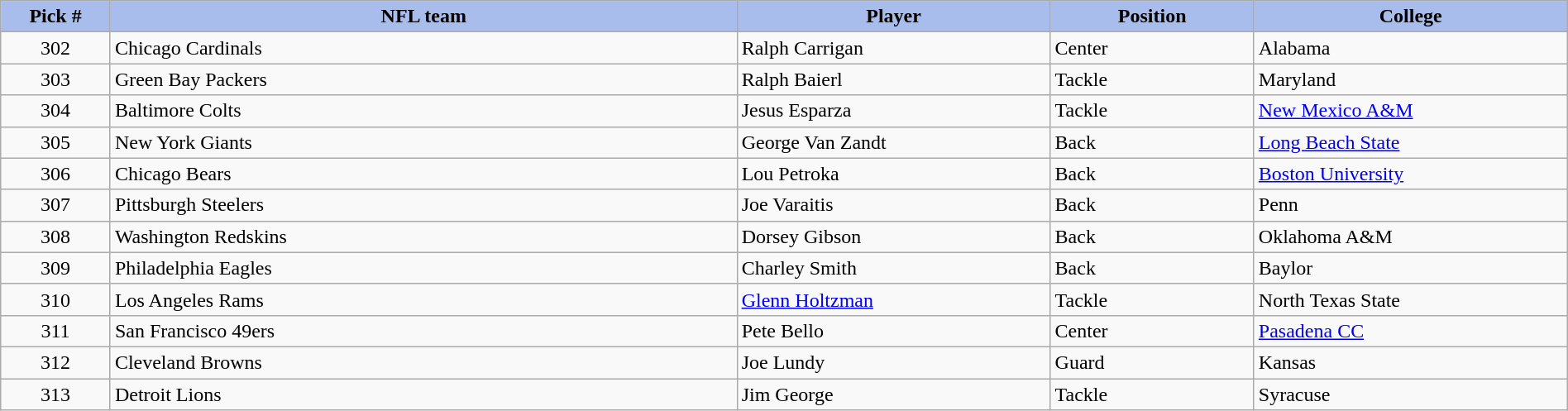<table class="wikitable sortable sortable" style="width: 100%">
<tr>
<th style="background:#a8bdec; width:7%;">Pick #</th>
<th style="width:40%; background:#a8bdec;">NFL team</th>
<th style="width:20%; background:#a8bdec;">Player</th>
<th style="width:13%; background:#a8bdec;">Position</th>
<th style="background:#A8BDEC;">College</th>
</tr>
<tr>
<td align=center>302</td>
<td>Chicago Cardinals</td>
<td>Ralph Carrigan</td>
<td>Center</td>
<td>Alabama</td>
</tr>
<tr>
<td align=center>303</td>
<td>Green Bay Packers</td>
<td>Ralph Baierl</td>
<td>Tackle</td>
<td>Maryland</td>
</tr>
<tr>
<td align=center>304</td>
<td>Baltimore Colts</td>
<td>Jesus Esparza</td>
<td>Tackle</td>
<td><a href='#'>New Mexico A&M</a></td>
</tr>
<tr>
<td align=center>305</td>
<td>New York Giants</td>
<td>George Van Zandt</td>
<td>Back</td>
<td><a href='#'>Long Beach State</a></td>
</tr>
<tr>
<td align=center>306</td>
<td>Chicago Bears</td>
<td>Lou Petroka</td>
<td>Back</td>
<td><a href='#'>Boston University</a></td>
</tr>
<tr>
<td align=center>307</td>
<td>Pittsburgh Steelers</td>
<td>Joe Varaitis</td>
<td>Back</td>
<td>Penn</td>
</tr>
<tr>
<td align=center>308</td>
<td>Washington Redskins</td>
<td>Dorsey Gibson</td>
<td>Back</td>
<td>Oklahoma A&M</td>
</tr>
<tr>
<td align=center>309</td>
<td>Philadelphia Eagles</td>
<td>Charley Smith</td>
<td>Back</td>
<td>Baylor</td>
</tr>
<tr>
<td align=center>310</td>
<td>Los Angeles Rams</td>
<td><a href='#'>Glenn Holtzman</a></td>
<td>Tackle</td>
<td>North Texas State</td>
</tr>
<tr>
<td align=center>311</td>
<td>San Francisco 49ers</td>
<td>Pete Bello</td>
<td>Center</td>
<td><a href='#'>Pasadena CC</a></td>
</tr>
<tr>
<td align=center>312</td>
<td>Cleveland Browns</td>
<td>Joe Lundy</td>
<td>Guard</td>
<td>Kansas</td>
</tr>
<tr>
<td align=center>313</td>
<td>Detroit Lions</td>
<td>Jim George</td>
<td>Tackle</td>
<td>Syracuse</td>
</tr>
</table>
